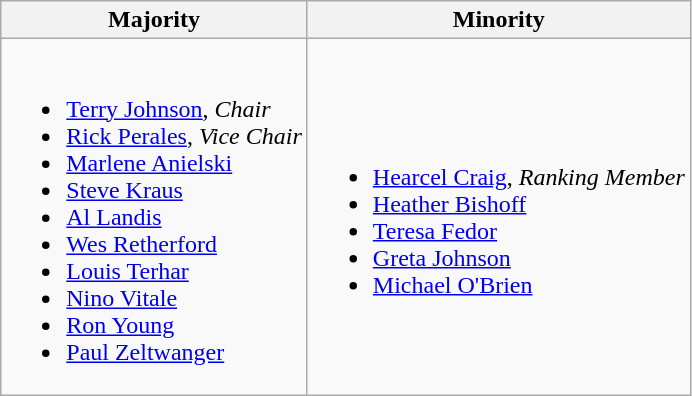<table class=wikitable>
<tr>
<th>Majority</th>
<th>Minority</th>
</tr>
<tr>
<td><br><ul><li><a href='#'>Terry Johnson</a>, <em>Chair</em></li><li><a href='#'>Rick Perales</a>, <em>Vice Chair</em></li><li><a href='#'>Marlene Anielski</a></li><li><a href='#'>Steve Kraus</a></li><li><a href='#'>Al Landis</a></li><li><a href='#'>Wes Retherford</a></li><li><a href='#'>Louis Terhar</a></li><li><a href='#'>Nino Vitale</a></li><li><a href='#'>Ron Young</a></li><li><a href='#'>Paul Zeltwanger</a></li></ul></td>
<td><br><ul><li><a href='#'>Hearcel Craig</a>, <em>Ranking Member</em></li><li><a href='#'>Heather Bishoff</a></li><li><a href='#'>Teresa Fedor</a></li><li><a href='#'>Greta Johnson</a></li><li><a href='#'>Michael O'Brien</a></li></ul></td>
</tr>
</table>
